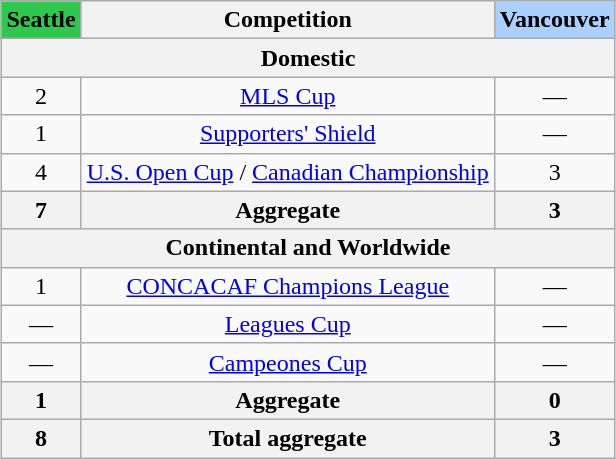<table class="wikitable"  style="width:auto; margin:auto;">
<tr>
<th style="color:black; background-color:#2dc84d;">Seattle</th>
<th>Competition</th>
<th style="color:black; background-color:#AAD0FF;">Vancouver</th>
</tr>
<tr style="text-align:center;">
<th colspan="4"><strong>Domestic</strong></th>
</tr>
<tr style="text-align:center;">
<td>2</td>
<td><a href='#'>MLS Cup</a></td>
<td>—</td>
</tr>
<tr style="text-align:center;">
<td>1</td>
<td><a href='#'>Supporters' Shield</a></td>
<td>—</td>
</tr>
<tr style="text-align:center;">
<td>4</td>
<td><a href='#'>U.S. Open Cup</a> / <a href='#'>Canadian Championship</a></td>
<td>3</td>
</tr>
<tr align="center">
<th><strong>7</strong></th>
<th><strong>Aggregate</strong></th>
<th><strong>3</strong></th>
</tr>
<tr style="text-align:center;">
<th colspan="4"><strong>Continental and Worldwide</strong></th>
</tr>
<tr style="text-align:center;">
<td>1</td>
<td><a href='#'>CONCACAF Champions League</a></td>
<td>—</td>
</tr>
<tr style="text-align:center;">
<td>—</td>
<td><a href='#'>Leagues Cup</a></td>
<td>—</td>
</tr>
<tr style="text-align:center;">
<td>—</td>
<td><a href='#'>Campeones Cup</a></td>
<td>—</td>
</tr>
<tr align="center">
<th><strong>1</strong></th>
<th><strong>Aggregate</strong></th>
<th><strong>0</strong></th>
</tr>
<tr align="center">
<th><strong>8</strong></th>
<th><strong>Total aggregate</strong></th>
<th><strong>3</strong></th>
</tr>
</table>
